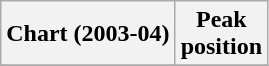<table class="wikitable">
<tr>
<th>Chart (2003-04)</th>
<th>Peak<br>position</th>
</tr>
<tr>
</tr>
</table>
